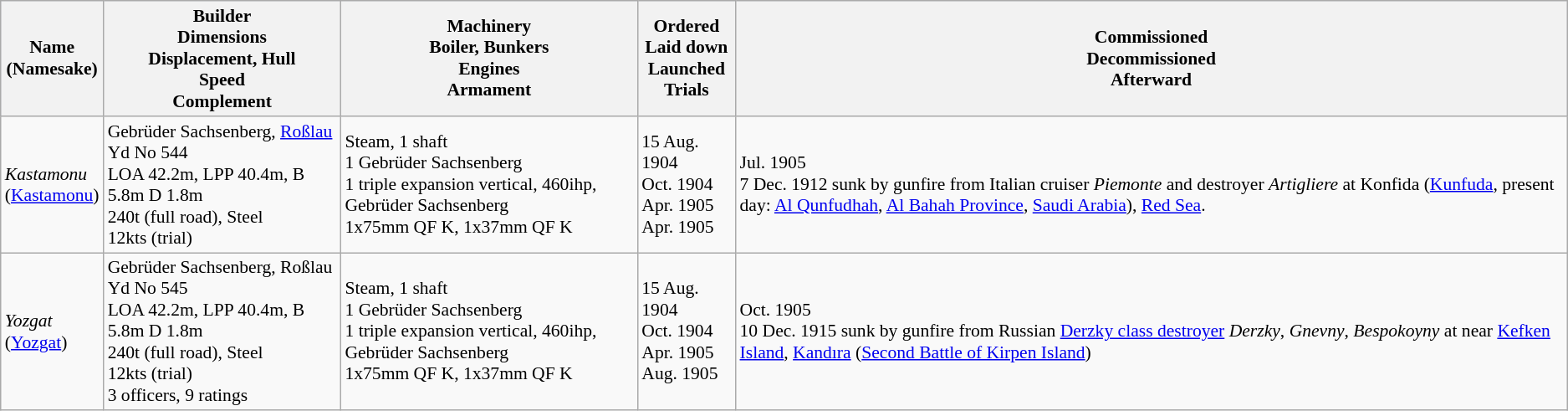<table class="wikitable" style="font-size:90%;">
<tr bgcolor="#e6e9ff">
<th>Name<br>(Namesake)</th>
<th>Builder<br>Dimensions<br>Displacement, Hull<br>Speed<br>Complement</th>
<th>Machinery<br>Boiler, Bunkers<br>Engines<br>Armament</th>
<th>Ordered<br>Laid down<br>Launched<br>Trials</th>
<th>Commissioned<br>Decommissioned<br>Afterward</th>
</tr>
<tr ---->
<td><em>Kastamonu</em><br>(<a href='#'>Kastamonu</a>)</td>
<td> Gebrüder Sachsenberg, <a href='#'>Roßlau</a> Yd No 544<br>LOA 42.2m, LPP 40.4m, B 5.8m D 1.8m<br>240t (full road), Steel<br>12kts (trial)<br></td>
<td>Steam, 1 shaft<br>1 Gebrüder Sachsenberg<br>1 triple expansion vertical, 460ihp, Gebrüder Sachsenberg<br>1x75mm QF K, 1x37mm QF K</td>
<td>15 Aug. 1904<br>Oct. 1904<br>Apr. 1905<br>Apr. 1905</td>
<td>Jul. 1905<br>7 Dec. 1912 sunk by gunfire from Italian cruiser <em>Piemonte</em> and destroyer <em>Artigliere</em> at Konfida (<a href='#'>Kunfuda</a>, present day: <a href='#'>Al Qunfudhah</a>, <a href='#'>Al Bahah Province</a>, <a href='#'>Saudi Arabia</a>), <a href='#'>Red Sea</a>.</td>
</tr>
<tr ---->
<td><em>Yozgat</em><br>(<a href='#'>Yozgat</a>)</td>
<td> Gebrüder Sachsenberg, Roßlau Yd No 545<br>LOA 42.2m, LPP 40.4m, B 5.8m D 1.8m<br>240t (full road), Steel<br>12kts (trial)<br>3 officers, 9 ratings</td>
<td>Steam, 1 shaft<br>1 Gebrüder Sachsenberg<br>1 triple expansion vertical, 460ihp, Gebrüder Sachsenberg<br>1x75mm QF K, 1x37mm QF K</td>
<td>15 Aug. 1904<br>Oct. 1904<br>Apr. 1905<br>Aug. 1905</td>
<td>Oct. 1905<br>10 Dec. 1915 sunk by gunfire from Russian <a href='#'>Derzky class destroyer</a> <em>Derzky</em>, <em>Gnevny</em>, <em>Bespokoyny</em> at near <a href='#'>Kefken Island</a>, <a href='#'>Kandıra</a> (<a href='#'>Second Battle of Kirpen Island</a>)</td>
</tr>
</table>
